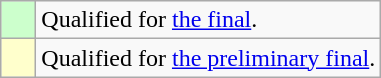<table class="wikitable">
<tr>
<td style="background: #cfc;">    </td>
<td>Qualified for <a href='#'>the final</a>.</td>
</tr>
<tr>
<td style="background: #ffc;">    </td>
<td>Qualified for <a href='#'>the preliminary final</a>.</td>
</tr>
</table>
